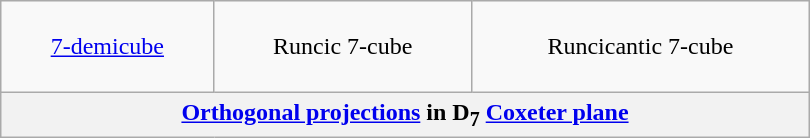<table class=wikitable align=right width=540>
<tr align=center valign=top>
<td><br><a href='#'>7-demicube</a><br><br></td>
<td><br>Runcic 7-cube<br><br></td>
<td><br>Runcicantic 7-cube<br><br></td>
</tr>
<tr>
<th colspan=4><a href='#'>Orthogonal projections</a> in D<sub>7</sub> <a href='#'>Coxeter plane</a></th>
</tr>
</table>
